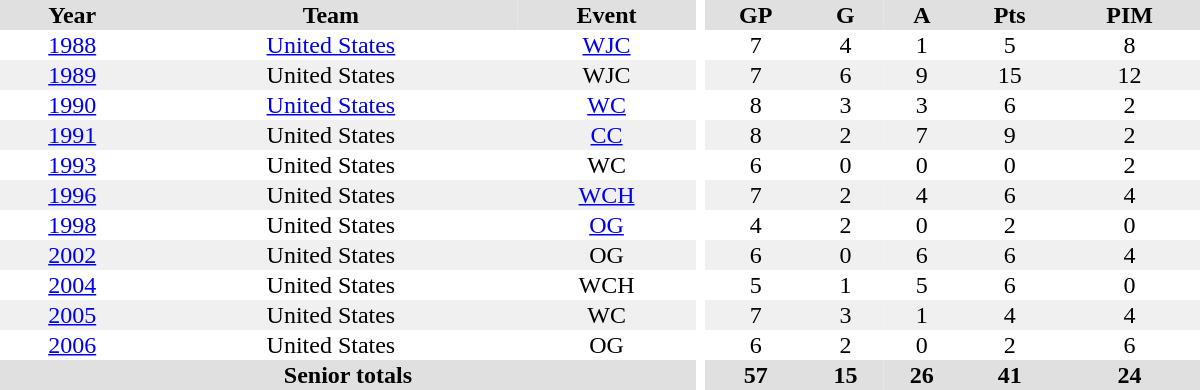<table border="0" cellpadding="1" cellspacing="0" style="text-align:center; width:50em;">
<tr bgcolor="#e0e0e0">
<th>Year</th>
<th>Team</th>
<th>Event</th>
<th rowspan="99" bgcolor="#ffffff"></th>
<th>GP</th>
<th>G</th>
<th>A</th>
<th>Pts</th>
<th>PIM</th>
</tr>
<tr>
<td><a href='#'>1988</a></td>
<td><a href='#'>United States</a></td>
<td><a href='#'>WJC</a></td>
<td>7</td>
<td>4</td>
<td>1</td>
<td>5</td>
<td>8</td>
</tr>
<tr bgcolor="#f0f0f0">
<td><a href='#'>1989</a></td>
<td>United States</td>
<td>WJC</td>
<td>7</td>
<td>6</td>
<td>9</td>
<td>15</td>
<td>12</td>
</tr>
<tr>
<td><a href='#'>1990</a></td>
<td><a href='#'>United States</a></td>
<td><a href='#'>WC</a></td>
<td>8</td>
<td>3</td>
<td>3</td>
<td>6</td>
<td>2</td>
</tr>
<tr bgcolor="#f0f0f0">
<td><a href='#'>1991</a></td>
<td>United States</td>
<td><a href='#'>CC</a></td>
<td>8</td>
<td>2</td>
<td>7</td>
<td>9</td>
<td>2</td>
</tr>
<tr>
<td><a href='#'>1993</a></td>
<td>United States</td>
<td>WC</td>
<td>6</td>
<td>0</td>
<td>0</td>
<td>0</td>
<td>2</td>
</tr>
<tr bgcolor="#f0f0f0">
<td><a href='#'>1996</a></td>
<td>United States</td>
<td><a href='#'>WCH</a></td>
<td>7</td>
<td>2</td>
<td>4</td>
<td>6</td>
<td>4</td>
</tr>
<tr>
<td><a href='#'>1998</a></td>
<td>United States</td>
<td><a href='#'>OG</a></td>
<td>4</td>
<td>2</td>
<td>0</td>
<td>2</td>
<td>0</td>
</tr>
<tr bgcolor="#f0f0f0">
<td><a href='#'>2002</a></td>
<td>United States</td>
<td>OG</td>
<td>6</td>
<td>0</td>
<td>6</td>
<td>6</td>
<td>4</td>
</tr>
<tr>
<td><a href='#'>2004</a></td>
<td>United States</td>
<td>WCH</td>
<td>5</td>
<td>1</td>
<td>5</td>
<td>6</td>
<td>0</td>
</tr>
<tr bgcolor="#f0f0f0">
<td><a href='#'>2005</a></td>
<td>United States</td>
<td>WC</td>
<td>7</td>
<td>3</td>
<td>1</td>
<td>4</td>
<td>4</td>
</tr>
<tr>
<td><a href='#'>2006</a></td>
<td>United States</td>
<td>OG</td>
<td>6</td>
<td>2</td>
<td>0</td>
<td>2</td>
<td>6</td>
</tr>
<tr bgcolor="#e0e0e0">
<th colspan="3">Senior totals</th>
<th>57</th>
<th>15</th>
<th>26</th>
<th>41</th>
<th>24</th>
</tr>
</table>
